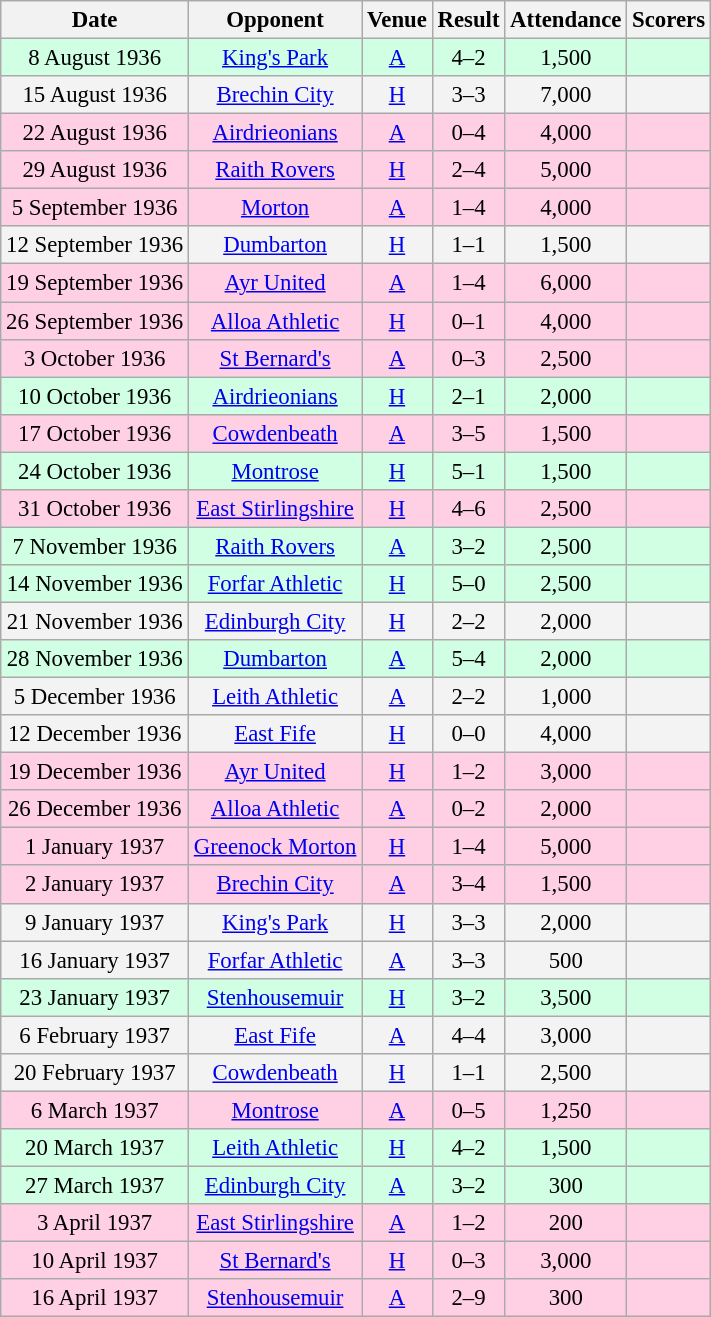<table class="wikitable sortable" style="font-size:95%; text-align:center">
<tr>
<th>Date</th>
<th>Opponent</th>
<th>Venue</th>
<th>Result</th>
<th>Attendance</th>
<th>Scorers</th>
</tr>
<tr bgcolor = "#d0ffe3">
<td>8 August 1936</td>
<td><a href='#'>King's Park</a></td>
<td><a href='#'>A</a></td>
<td>4–2</td>
<td>1,500</td>
<td></td>
</tr>
<tr bgcolor = "#f3f3f3">
<td>15 August 1936</td>
<td><a href='#'>Brechin City</a></td>
<td><a href='#'>H</a></td>
<td>3–3</td>
<td>7,000</td>
<td></td>
</tr>
<tr bgcolor = "#ffd0e3">
<td>22 August 1936</td>
<td><a href='#'>Airdrieonians</a></td>
<td><a href='#'>A</a></td>
<td>0–4</td>
<td>4,000</td>
<td></td>
</tr>
<tr bgcolor = "#ffd0e3">
<td>29 August 1936</td>
<td><a href='#'>Raith Rovers</a></td>
<td><a href='#'>H</a></td>
<td>2–4</td>
<td>5,000</td>
<td></td>
</tr>
<tr bgcolor = "#ffd0e3">
<td>5 September 1936</td>
<td><a href='#'>Morton</a></td>
<td><a href='#'>A</a></td>
<td>1–4</td>
<td>4,000</td>
<td></td>
</tr>
<tr bgcolor = "#f3f3f3">
<td>12 September 1936</td>
<td><a href='#'>Dumbarton</a></td>
<td><a href='#'>H</a></td>
<td>1–1</td>
<td>1,500</td>
<td></td>
</tr>
<tr bgcolor = "#ffd0e3">
<td>19 September 1936</td>
<td><a href='#'>Ayr United</a></td>
<td><a href='#'>A</a></td>
<td>1–4</td>
<td>6,000</td>
<td></td>
</tr>
<tr bgcolor = "#ffd0e3">
<td>26 September 1936</td>
<td><a href='#'>Alloa Athletic</a></td>
<td><a href='#'>H</a></td>
<td>0–1</td>
<td>4,000</td>
<td></td>
</tr>
<tr bgcolor = "#ffd0e3">
<td>3 October 1936</td>
<td><a href='#'>St Bernard's</a></td>
<td><a href='#'>A</a></td>
<td>0–3</td>
<td>2,500</td>
<td></td>
</tr>
<tr bgcolor = "#d0ffe3">
<td>10 October 1936</td>
<td><a href='#'>Airdrieonians</a></td>
<td><a href='#'>H</a></td>
<td>2–1</td>
<td>2,000</td>
<td></td>
</tr>
<tr bgcolor = "#ffd0e3">
<td>17 October 1936</td>
<td><a href='#'>Cowdenbeath</a></td>
<td><a href='#'>A</a></td>
<td>3–5</td>
<td>1,500</td>
<td></td>
</tr>
<tr bgcolor = "#d0ffe3">
<td>24 October 1936</td>
<td><a href='#'>Montrose</a></td>
<td><a href='#'>H</a></td>
<td>5–1</td>
<td>1,500</td>
<td></td>
</tr>
<tr bgcolor = "#ffd0e3">
<td>31 October 1936</td>
<td><a href='#'>East Stirlingshire</a></td>
<td><a href='#'>H</a></td>
<td>4–6</td>
<td>2,500</td>
<td></td>
</tr>
<tr bgcolor = "#d0ffe3">
<td>7 November 1936</td>
<td><a href='#'>Raith Rovers</a></td>
<td><a href='#'>A</a></td>
<td>3–2</td>
<td>2,500</td>
<td></td>
</tr>
<tr bgcolor = "#d0ffe3">
<td>14 November 1936</td>
<td><a href='#'>Forfar Athletic</a></td>
<td><a href='#'>H</a></td>
<td>5–0</td>
<td>2,500</td>
<td></td>
</tr>
<tr bgcolor = "#f3f3f3">
<td>21 November 1936</td>
<td><a href='#'>Edinburgh City</a></td>
<td><a href='#'>H</a></td>
<td>2–2</td>
<td>2,000</td>
<td></td>
</tr>
<tr bgcolor = "#d0ffe3">
<td>28 November 1936</td>
<td><a href='#'>Dumbarton</a></td>
<td><a href='#'>A</a></td>
<td>5–4</td>
<td>2,000</td>
<td></td>
</tr>
<tr bgcolor = "#f3f3f3">
<td>5 December 1936</td>
<td><a href='#'>Leith Athletic</a></td>
<td><a href='#'>A</a></td>
<td>2–2</td>
<td>1,000</td>
<td></td>
</tr>
<tr bgcolor = "#f3f3f3">
<td>12 December 1936</td>
<td><a href='#'>East Fife</a></td>
<td><a href='#'>H</a></td>
<td>0–0</td>
<td>4,000</td>
<td></td>
</tr>
<tr bgcolor = "#ffd0e3">
<td>19 December 1936</td>
<td><a href='#'>Ayr United</a></td>
<td><a href='#'>H</a></td>
<td>1–2</td>
<td>3,000</td>
<td></td>
</tr>
<tr bgcolor = "#ffd0e3">
<td>26 December 1936</td>
<td><a href='#'>Alloa Athletic</a></td>
<td><a href='#'>A</a></td>
<td>0–2</td>
<td>2,000</td>
<td></td>
</tr>
<tr bgcolor = "#ffd0e3">
<td>1 January 1937</td>
<td><a href='#'>Greenock Morton</a></td>
<td><a href='#'>H</a></td>
<td>1–4</td>
<td>5,000</td>
<td></td>
</tr>
<tr bgcolor = "#ffd0e3">
<td>2 January 1937</td>
<td><a href='#'>Brechin City</a></td>
<td><a href='#'>A</a></td>
<td>3–4</td>
<td>1,500</td>
<td></td>
</tr>
<tr bgcolor = "#f3f3f3">
<td>9 January 1937</td>
<td><a href='#'>King's Park</a></td>
<td><a href='#'>H</a></td>
<td>3–3</td>
<td>2,000</td>
<td></td>
</tr>
<tr bgcolor = "#f3f3f3">
<td>16 January 1937</td>
<td><a href='#'>Forfar Athletic</a></td>
<td><a href='#'>A</a></td>
<td>3–3</td>
<td>500</td>
<td></td>
</tr>
<tr bgcolor = "#d0ffe3">
<td>23 January 1937</td>
<td><a href='#'>Stenhousemuir</a></td>
<td><a href='#'>H</a></td>
<td>3–2</td>
<td>3,500</td>
<td></td>
</tr>
<tr bgcolor = "#f3f3f3">
<td>6 February 1937</td>
<td><a href='#'>East Fife</a></td>
<td><a href='#'>A</a></td>
<td>4–4</td>
<td>3,000</td>
<td></td>
</tr>
<tr bgcolor = "#f3f3f3">
<td>20 February 1937</td>
<td><a href='#'>Cowdenbeath</a></td>
<td><a href='#'>H</a></td>
<td>1–1</td>
<td>2,500</td>
<td></td>
</tr>
<tr bgcolor = "#ffd0e3">
<td>6 March 1937</td>
<td><a href='#'>Montrose</a></td>
<td><a href='#'>A</a></td>
<td>0–5</td>
<td>1,250</td>
<td></td>
</tr>
<tr bgcolor = "#d0ffe3">
<td>20 March 1937</td>
<td><a href='#'>Leith Athletic</a></td>
<td><a href='#'>H</a></td>
<td>4–2</td>
<td>1,500</td>
<td></td>
</tr>
<tr bgcolor = "#d0ffe3">
<td>27 March 1937</td>
<td><a href='#'>Edinburgh City</a></td>
<td><a href='#'>A</a></td>
<td>3–2</td>
<td>300</td>
<td></td>
</tr>
<tr bgcolor = "#ffd0e3">
<td>3 April 1937</td>
<td><a href='#'>East Stirlingshire</a></td>
<td><a href='#'>A</a></td>
<td>1–2</td>
<td>200</td>
<td></td>
</tr>
<tr bgcolor = "#ffd0e3">
<td>10 April 1937</td>
<td><a href='#'>St Bernard's</a></td>
<td><a href='#'>H</a></td>
<td>0–3</td>
<td>3,000</td>
<td></td>
</tr>
<tr bgcolor = "#ffd0e3">
<td>16 April 1937</td>
<td><a href='#'>Stenhousemuir</a></td>
<td><a href='#'>A</a></td>
<td>2–9</td>
<td>300</td>
<td></td>
</tr>
</table>
